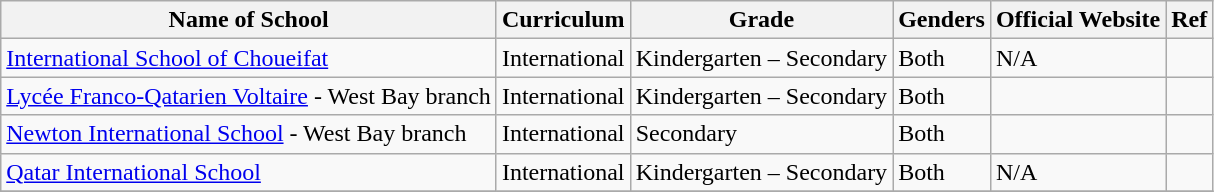<table class="wikitable">
<tr>
<th>Name of School</th>
<th>Curriculum</th>
<th>Grade</th>
<th>Genders</th>
<th>Official Website</th>
<th>Ref</th>
</tr>
<tr>
<td><a href='#'>International School of Choueifat</a></td>
<td>International</td>
<td>Kindergarten – Secondary</td>
<td>Both</td>
<td>N/A</td>
<td></td>
</tr>
<tr>
<td><a href='#'>Lycée Franco-Qatarien Voltaire</a> - West Bay branch</td>
<td>International</td>
<td>Kindergarten – Secondary</td>
<td>Both</td>
<td></td>
<td></td>
</tr>
<tr>
<td><a href='#'>Newton International School</a> - West Bay branch</td>
<td>International</td>
<td>Secondary</td>
<td>Both</td>
<td></td>
<td></td>
</tr>
<tr>
<td><a href='#'>Qatar International School</a></td>
<td>International</td>
<td>Kindergarten – Secondary</td>
<td>Both</td>
<td>N/A</td>
<td></td>
</tr>
<tr>
</tr>
</table>
